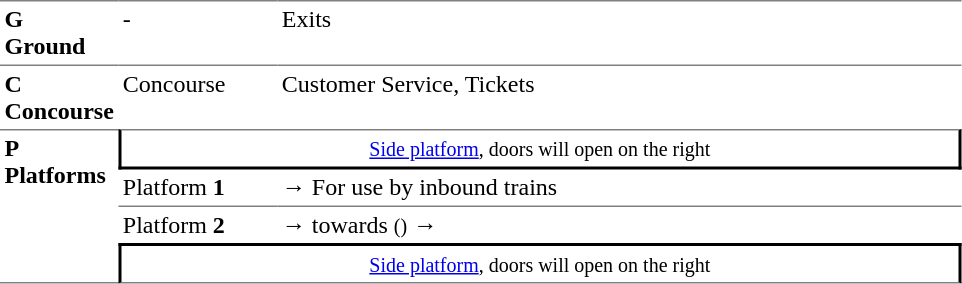<table table border=0 cellspacing=0 cellpadding=3>
<tr>
<td style="border-bottom:solid 1px gray;border-top:solid 1px gray;" width=50 valign=top><strong>G<br>Ground</strong></td>
<td style="border-top:solid 1px gray;border-bottom:solid 1px gray;" width=100 valign=top>-</td>
<td style="border-top:solid 1px gray;border-bottom:solid 1px gray;" width=450 valign=top>Exits</td>
</tr>
<tr>
<td valign=top><strong>C<br>Concourse</strong></td>
<td valign=top>Concourse</td>
<td valign=top>Customer Service, Tickets</td>
</tr>
<tr>
<td style="border-top:solid 1px gray;border-bottom:solid 1px gray;" rowspan=4 valign=top><strong>P<br>Platforms</strong></td>
<td style="border-top:solid 1px gray;border-right:solid 2px black;border-left:solid 2px black;border-bottom:solid 2px black;text-align:center;" colspan=2><small><a href='#'>Side platform</a>, doors will open on the right</small></td>
</tr>
<tr>
<td style="border-bottom:solid 1px gray;">Platform <span><strong>1</strong></span></td>
<td style="border-bottom:solid 1px gray;"><span>→</span>  For use by inbound trains</td>
</tr>
<tr>
<td>Platform <span><strong>2</strong></span></td>
<td><span>→</span>  towards  <small>()</small> →</td>
</tr>
<tr>
<td style="border-bottom:solid 1px gray;border-top:solid 2px black;border-right:solid 2px black;border-left:solid 2px black;text-align:center;" colspan=2><small><a href='#'>Side platform</a>, doors will open on the right </small></td>
</tr>
</table>
